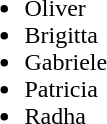<table style="width:100%">
<tr>
<td><br><ul><li>Oliver</li><li>Brigitta</li><li>Gabriele</li><li>Patricia</li><li>Radha</li></ul></td>
</tr>
</table>
